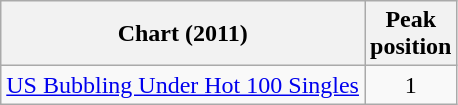<table class="wikitable sortable">
<tr>
<th>Chart (2011)</th>
<th>Peak<br>position</th>
</tr>
<tr>
<td><a href='#'>US Bubbling Under Hot 100 Singles</a></td>
<td align="center">1</td>
</tr>
</table>
